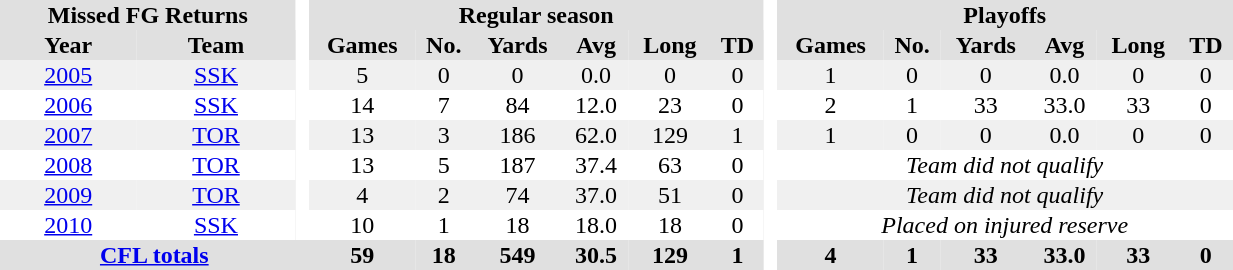<table BORDER="0" CELLPADDING="1" CELLSPACING="0" width="65%" style="text-align:center">
<tr bgcolor="#e0e0e0">
<th colspan="2">Missed FG Returns</th>
<th rowspan="99" bgcolor="#ffffff"> </th>
<th colspan="6">Regular season</th>
<th rowspan="99" bgcolor="#ffffff"> </th>
<th colspan="6">Playoffs</th>
</tr>
<tr bgcolor="#e0e0e0">
<th>Year</th>
<th>Team</th>
<th>Games</th>
<th>No.</th>
<th>Yards</th>
<th>Avg</th>
<th>Long</th>
<th>TD</th>
<th>Games</th>
<th>No.</th>
<th>Yards</th>
<th>Avg</th>
<th>Long</th>
<th>TD</th>
</tr>
<tr ALIGN="center" bgcolor="#f0f0f0">
<td><a href='#'>2005</a></td>
<td><a href='#'>SSK</a></td>
<td>5</td>
<td>0</td>
<td>0</td>
<td>0.0</td>
<td>0</td>
<td>0</td>
<td>1</td>
<td>0</td>
<td>0</td>
<td>0.0</td>
<td>0</td>
<td>0</td>
</tr>
<tr ALIGN="center">
<td><a href='#'>2006</a></td>
<td><a href='#'>SSK</a></td>
<td>14</td>
<td>7</td>
<td>84</td>
<td>12.0</td>
<td>23</td>
<td>0</td>
<td>2</td>
<td>1</td>
<td>33</td>
<td>33.0</td>
<td>33</td>
<td>0</td>
</tr>
<tr ALIGN="center" bgcolor="#f0f0f0">
<td><a href='#'>2007</a></td>
<td><a href='#'>TOR</a></td>
<td>13</td>
<td>3</td>
<td>186</td>
<td>62.0</td>
<td>129</td>
<td>1</td>
<td>1</td>
<td>0</td>
<td>0</td>
<td>0.0</td>
<td>0</td>
<td>0</td>
</tr>
<tr ALIGN="center">
<td><a href='#'>2008</a></td>
<td><a href='#'>TOR</a></td>
<td>13</td>
<td>5</td>
<td>187</td>
<td>37.4</td>
<td>63</td>
<td>0</td>
<td colspan="6"><em>Team did not qualify</em></td>
</tr>
<tr ALIGN="center" bgcolor="#f0f0f0">
<td><a href='#'>2009</a></td>
<td><a href='#'>TOR</a></td>
<td>4</td>
<td>2</td>
<td>74</td>
<td>37.0</td>
<td>51</td>
<td>0</td>
<td colspan="6"><em>Team did not qualify</em></td>
</tr>
<tr ALIGN="center">
<td><a href='#'>2010</a></td>
<td><a href='#'>SSK</a></td>
<td>10</td>
<td>1</td>
<td>18</td>
<td>18.0</td>
<td>18</td>
<td>0</td>
<td colspan="6"><em>Placed on injured reserve</em></td>
</tr>
<tr bgcolor="#e0e0e0">
<th colspan="3"><a href='#'>CFL totals</a></th>
<th>59</th>
<th>18</th>
<th>549</th>
<th>30.5</th>
<th>129</th>
<th>1</th>
<th>4</th>
<th>1</th>
<th>33</th>
<th>33.0</th>
<th>33</th>
<th>0</th>
</tr>
</table>
